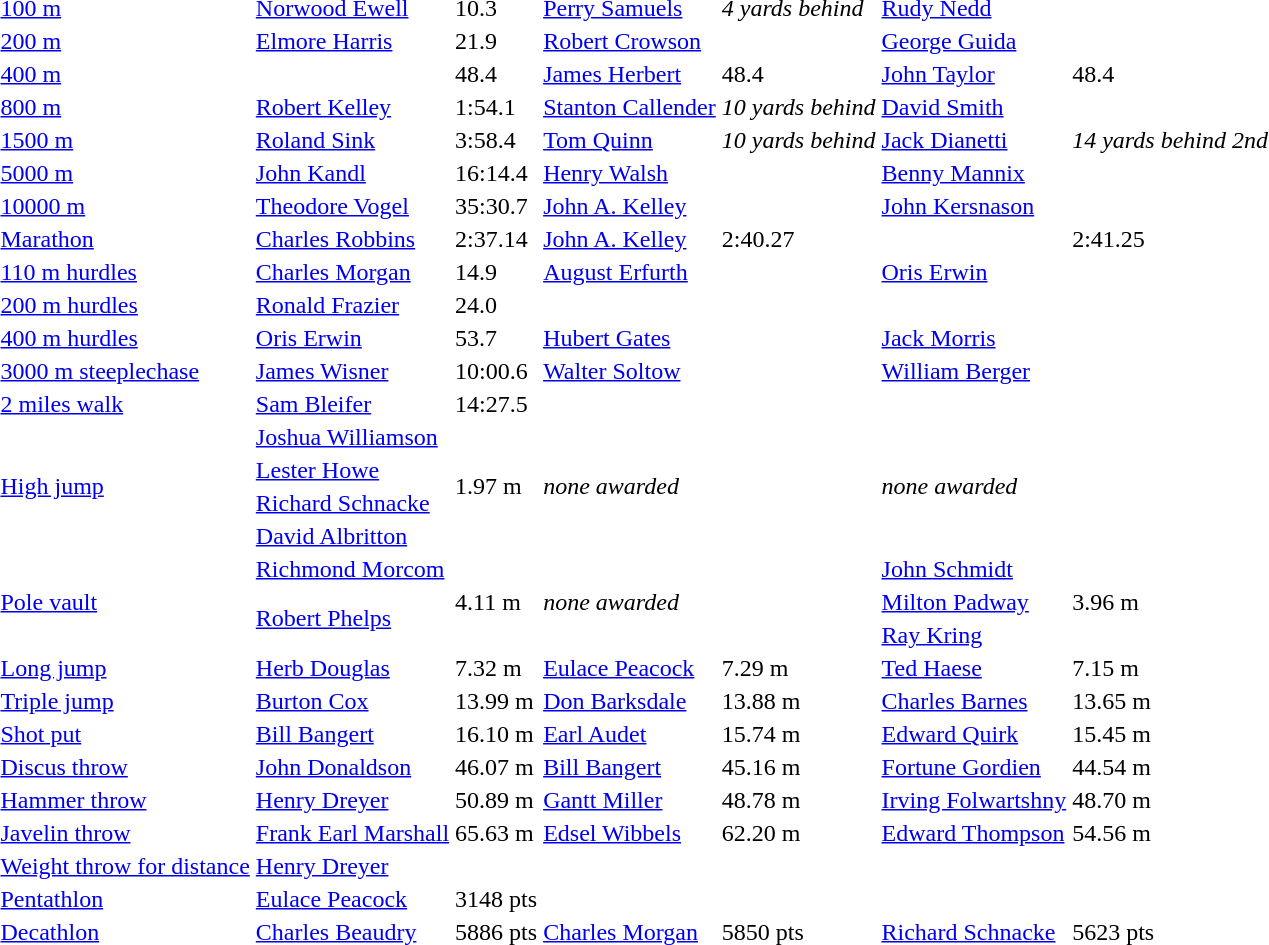<table>
<tr>
<td><a href='#'>100 m</a></td>
<td><a href='#'>Norwood Ewell</a></td>
<td>10.3</td>
<td><a href='#'>Perry Samuels</a></td>
<td><em>4 yards behind</em></td>
<td><a href='#'>Rudy Nedd</a></td>
<td></td>
</tr>
<tr>
<td><a href='#'>200 m</a></td>
<td><a href='#'>Elmore Harris</a></td>
<td>21.9</td>
<td><a href='#'>Robert Crowson</a></td>
<td></td>
<td><a href='#'>George Guida</a></td>
<td></td>
</tr>
<tr>
<td><a href='#'>400 m</a></td>
<td></td>
<td>48.4</td>
<td><a href='#'>James Herbert</a></td>
<td>48.4</td>
<td><a href='#'>John Taylor</a></td>
<td>48.4</td>
</tr>
<tr>
<td><a href='#'>800 m</a></td>
<td><a href='#'>Robert Kelley</a></td>
<td>1:54.1</td>
<td><a href='#'>Stanton Callender</a></td>
<td><em>10 yards behind</em></td>
<td><a href='#'>David Smith</a></td>
<td></td>
</tr>
<tr>
<td><a href='#'>1500 m</a></td>
<td><a href='#'>Roland Sink</a></td>
<td>3:58.4</td>
<td><a href='#'>Tom Quinn</a></td>
<td><em>10 yards behind</em></td>
<td><a href='#'>Jack Dianetti</a></td>
<td><em>14 yards behind 2nd</em></td>
</tr>
<tr>
<td><a href='#'>5000 m</a></td>
<td><a href='#'>John Kandl</a></td>
<td>16:14.4</td>
<td><a href='#'>Henry Walsh</a></td>
<td></td>
<td><a href='#'>Benny Mannix</a></td>
<td></td>
</tr>
<tr>
<td><a href='#'>10000 m</a></td>
<td><a href='#'>Theodore Vogel</a></td>
<td>35:30.7</td>
<td><a href='#'>John A. Kelley</a></td>
<td></td>
<td><a href='#'>John Kersnason</a></td>
<td></td>
</tr>
<tr>
<td><a href='#'>Marathon</a></td>
<td><a href='#'>Charles Robbins</a></td>
<td>2:37.14</td>
<td><a href='#'>John A. Kelley</a></td>
<td>2:40.27</td>
<td></td>
<td>2:41.25</td>
</tr>
<tr>
<td><a href='#'>110 m hurdles</a></td>
<td><a href='#'>Charles Morgan</a></td>
<td>14.9</td>
<td><a href='#'>August Erfurth</a></td>
<td></td>
<td><a href='#'>Oris Erwin</a></td>
<td></td>
</tr>
<tr>
<td><a href='#'>200 m hurdles</a></td>
<td><a href='#'>Ronald Frazier</a></td>
<td>24.0</td>
<td></td>
<td></td>
<td></td>
<td></td>
</tr>
<tr>
<td><a href='#'>400 m hurdles</a></td>
<td><a href='#'>Oris Erwin</a></td>
<td>53.7</td>
<td><a href='#'>Hubert Gates</a></td>
<td></td>
<td><a href='#'>Jack Morris</a></td>
<td></td>
</tr>
<tr>
<td><a href='#'>3000 m steeplechase</a></td>
<td><a href='#'>James Wisner</a></td>
<td>10:00.6</td>
<td><a href='#'>Walter Soltow</a></td>
<td></td>
<td><a href='#'>William Berger</a></td>
<td></td>
</tr>
<tr>
<td><a href='#'>2 miles walk</a></td>
<td><a href='#'>Sam Bleifer</a></td>
<td>14:27.5</td>
<td></td>
<td></td>
<td></td>
<td></td>
</tr>
<tr>
<td rowspan=4><a href='#'>High jump</a></td>
<td><a href='#'>Joshua Williamson</a></td>
<td rowspan=4>1.97 m</td>
<td rowspan=4 colspan=2><em>none awarded</em></td>
<td rowspan=4 colspan=2><em>none awarded</em></td>
</tr>
<tr>
<td><a href='#'>Lester Howe</a></td>
</tr>
<tr>
<td><a href='#'>Richard Schnacke</a></td>
</tr>
<tr>
<td rowspan=1><a href='#'>David Albritton</a></td>
</tr>
<tr>
<td rowspan=3><a href='#'>Pole vault</a></td>
<td><a href='#'>Richmond Morcom</a></td>
<td rowspan=3>4.11 m</td>
<td rowspan=3 colspan=2><em>none awarded</em></td>
<td><a href='#'>John Schmidt</a></td>
<td rowspan=3>3.96 m</td>
</tr>
<tr>
<td rowspan=2><a href='#'>Robert Phelps</a></td>
<td><a href='#'>Milton Padway</a></td>
</tr>
<tr>
<td rowspan=1><a href='#'>Ray Kring</a></td>
</tr>
<tr>
<td><a href='#'>Long jump</a></td>
<td><a href='#'>Herb Douglas</a></td>
<td>7.32 m</td>
<td><a href='#'>Eulace Peacock</a></td>
<td>7.29 m</td>
<td><a href='#'>Ted Haese</a></td>
<td>7.15 m</td>
</tr>
<tr>
<td><a href='#'>Triple jump</a></td>
<td><a href='#'>Burton Cox</a></td>
<td>13.99 m</td>
<td><a href='#'>Don Barksdale</a></td>
<td>13.88 m</td>
<td><a href='#'>Charles Barnes</a></td>
<td>13.65 m</td>
</tr>
<tr>
<td><a href='#'>Shot put</a></td>
<td><a href='#'>Bill Bangert</a></td>
<td>16.10 m</td>
<td><a href='#'>Earl Audet</a></td>
<td>15.74 m</td>
<td><a href='#'>Edward Quirk</a></td>
<td>15.45 m</td>
</tr>
<tr>
<td><a href='#'>Discus throw</a></td>
<td><a href='#'>John Donaldson</a></td>
<td>46.07 m</td>
<td><a href='#'>Bill Bangert</a></td>
<td>45.16 m</td>
<td><a href='#'>Fortune Gordien</a></td>
<td>44.54 m</td>
</tr>
<tr>
<td><a href='#'>Hammer throw</a></td>
<td><a href='#'>Henry Dreyer</a></td>
<td>50.89 m</td>
<td><a href='#'>Gantt Miller</a></td>
<td>48.78 m</td>
<td><a href='#'>Irving Folwartshny</a></td>
<td>48.70 m</td>
</tr>
<tr>
<td><a href='#'>Javelin throw</a></td>
<td><a href='#'>Frank Earl Marshall</a></td>
<td>65.63 m</td>
<td><a href='#'>Edsel Wibbels</a></td>
<td>62.20 m</td>
<td><a href='#'>Edward Thompson</a></td>
<td>54.56 m</td>
</tr>
<tr>
<td><a href='#'>Weight throw for distance</a></td>
<td><a href='#'>Henry Dreyer</a></td>
<td></td>
<td></td>
<td></td>
<td></td>
<td></td>
</tr>
<tr>
<td><a href='#'>Pentathlon</a></td>
<td><a href='#'>Eulace Peacock</a></td>
<td>3148 pts</td>
<td></td>
<td></td>
<td></td>
<td></td>
</tr>
<tr>
<td><a href='#'>Decathlon</a></td>
<td><a href='#'>Charles Beaudry</a></td>
<td>5886 pts</td>
<td><a href='#'>Charles Morgan</a></td>
<td>5850 pts</td>
<td><a href='#'>Richard Schnacke</a></td>
<td>5623 pts</td>
</tr>
</table>
